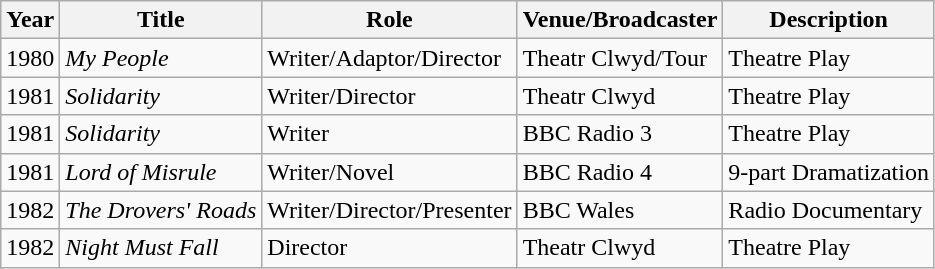<table class="wikitable">
<tr>
<th>Year</th>
<th>Title</th>
<th>Role</th>
<th>Venue/Broadcaster</th>
<th>Description</th>
</tr>
<tr>
<td>1980</td>
<td><em>My People</em></td>
<td>Writer/Adaptor/Director</td>
<td>Theatr Clwyd/Tour</td>
<td>Theatre Play</td>
</tr>
<tr>
<td>1981</td>
<td><em>Solidarity</em></td>
<td>Writer/Director</td>
<td>Theatr Clwyd</td>
<td>Theatre Play</td>
</tr>
<tr>
<td>1981</td>
<td><em>Solidarity</em></td>
<td>Writer</td>
<td>BBC Radio 3</td>
<td>Theatre Play</td>
</tr>
<tr>
<td>1981</td>
<td><em>Lord of Misrule</em></td>
<td>Writer/Novel</td>
<td>BBC Radio 4</td>
<td>9-part Dramatization</td>
</tr>
<tr>
<td>1982</td>
<td><em>The Drovers' Roads</em></td>
<td>Writer/Director/Presenter</td>
<td>BBC Wales</td>
<td>Radio Documentary</td>
</tr>
<tr>
<td>1982</td>
<td><em>Night Must Fall</em></td>
<td>Director</td>
<td>Theatr Clwyd</td>
<td>Theatre Play</td>
</tr>
</table>
